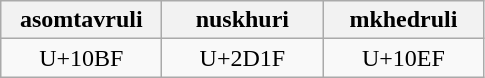<table class="wikitable" style="width:100">
<tr>
<th width="100">asomtavruli</th>
<th width="100">nuskhuri</th>
<th width="100">mkhedruli</th>
</tr>
<tr>
<td align="center">U+10BF</td>
<td align="center">U+2D1F</td>
<td align="center">U+10EF</td>
</tr>
</table>
